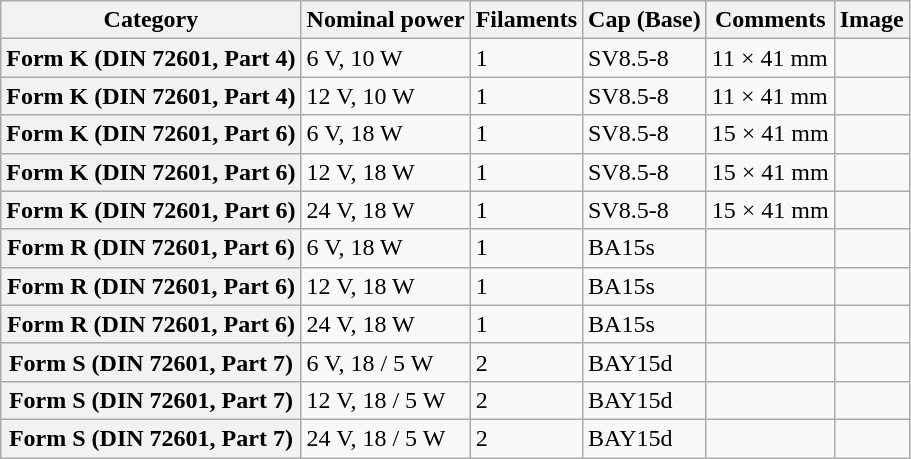<table class="wikitable">
<tr>
<th>Category</th>
<th>Nominal power</th>
<th width="20">Filaments</th>
<th>Cap (Base)</th>
<th>Comments</th>
<th class="unsortable">Image</th>
</tr>
<tr>
<th>Form K (DIN 72601, Part 4)</th>
<td>6 V, 10 W</td>
<td>1</td>
<td>SV8.5-8</td>
<td>11 × 41 mm</td>
<td></td>
</tr>
<tr>
<th>Form K (DIN 72601, Part 4)</th>
<td>12 V, 10 W</td>
<td>1</td>
<td>SV8.5-8</td>
<td>11 × 41 mm</td>
<td></td>
</tr>
<tr>
<th>Form K (DIN 72601, Part 6)</th>
<td>6 V, 18 W</td>
<td>1</td>
<td>SV8.5-8</td>
<td>15 × 41 mm</td>
<td></td>
</tr>
<tr>
<th>Form K (DIN 72601, Part 6)</th>
<td>12 V, 18 W</td>
<td>1</td>
<td>SV8.5-8</td>
<td>15 × 41 mm</td>
<td></td>
</tr>
<tr>
<th>Form K (DIN 72601, Part 6)</th>
<td>24 V, 18 W</td>
<td>1</td>
<td>SV8.5-8</td>
<td>15 × 41 mm</td>
<td></td>
</tr>
<tr>
<th>Form R (DIN 72601, Part 6)</th>
<td>6 V, 18 W</td>
<td>1</td>
<td>BA15s</td>
<td></td>
<td></td>
</tr>
<tr>
<th>Form R (DIN 72601, Part 6)</th>
<td>12 V, 18 W</td>
<td>1</td>
<td>BA15s</td>
<td></td>
<td></td>
</tr>
<tr>
<th>Form R (DIN 72601, Part 6)</th>
<td>24 V, 18 W</td>
<td>1</td>
<td>BA15s</td>
<td></td>
<td></td>
</tr>
<tr>
<th>Form S (DIN 72601, Part 7)</th>
<td>6 V, 18 / 5 W</td>
<td>2</td>
<td>BAY15d</td>
<td></td>
<td></td>
</tr>
<tr>
<th>Form S (DIN 72601, Part 7)</th>
<td>12 V, 18 / 5 W</td>
<td>2</td>
<td>BAY15d</td>
<td></td>
<td></td>
</tr>
<tr>
<th>Form S (DIN 72601, Part 7)</th>
<td>24 V, 18 / 5 W</td>
<td>2</td>
<td>BAY15d</td>
<td></td>
<td></td>
</tr>
</table>
